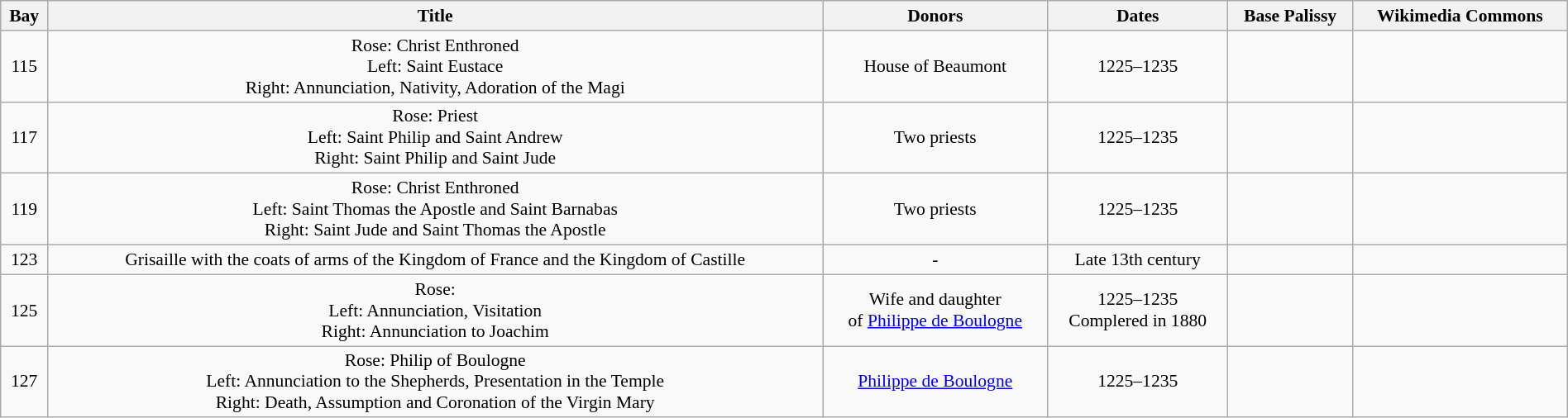<table class="wikitable" style="width:100%;text-align:center;font-size:90%;">
<tr>
<th>Bay</th>
<th>Title</th>
<th>Donors</th>
<th>Dates</th>
<th>Base Palissy</th>
<th>Wikimedia Commons</th>
</tr>
<tr>
<td>115</td>
<td>Rose: Christ Enthroned<br>Left: Saint Eustace<br>Right: Annunciation, Nativity, Adoration of the Magi</td>
<td>House of Beaumont</td>
<td>1225–1235</td>
<td></td>
<td></td>
</tr>
<tr>
<td>117</td>
<td>Rose: Priest<br>Left: Saint Philip and Saint Andrew<br>Right: Saint Philip and Saint Jude</td>
<td>Two priests</td>
<td>1225–1235</td>
<td></td>
<td></td>
</tr>
<tr>
<td>119</td>
<td>Rose: Christ Enthroned<br>Left: Saint Thomas the Apostle and Saint Barnabas<br>Right: Saint Jude and Saint Thomas the Apostle</td>
<td>Two priests</td>
<td>1225–1235</td>
<td></td>
<td></td>
</tr>
<tr>
<td>123</td>
<td>Grisaille with the coats of arms of the Kingdom of France and the Kingdom of Castille</td>
<td>-</td>
<td>Late 13th century</td>
<td></td>
<td></td>
</tr>
<tr>
<td>125</td>
<td>Rose: <br>Left: Annunciation, Visitation<br>Right: Annunciation to Joachim</td>
<td>Wife and daughter<br>of <a href='#'>Philippe de Boulogne</a></td>
<td>1225–1235<br>Complered in 1880</td>
<td></td>
<td></td>
</tr>
<tr>
<td>127</td>
<td>Rose: Philip of Boulogne<br>Left: Annunciation to the Shepherds, Presentation in the Temple<br>Right: Death, Assumption and Coronation of the Virgin Mary</td>
<td><a href='#'>Philippe de Boulogne</a></td>
<td>1225–1235</td>
<td></td>
<td></td>
</tr>
</table>
